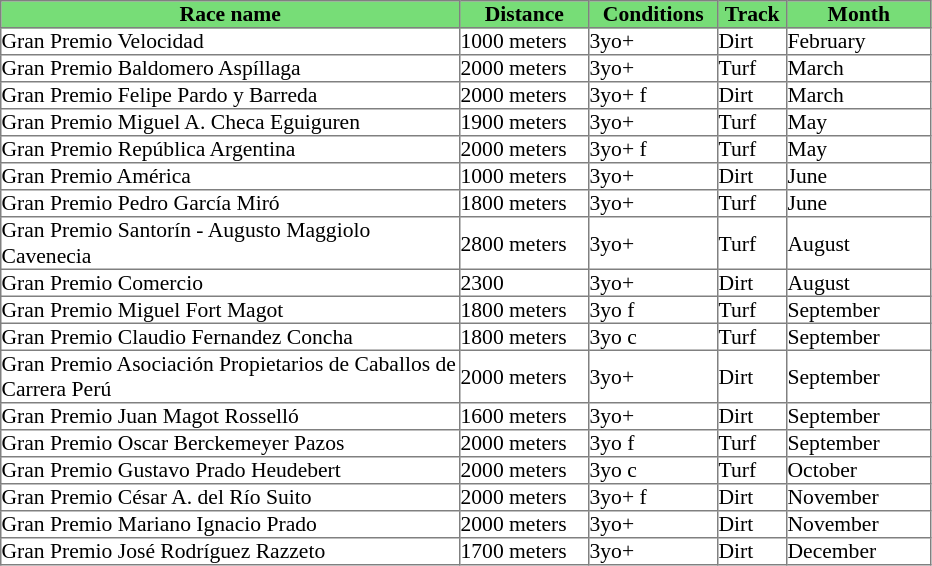<table class = "sortable" | border="1" cellpadding="0" style="border-collapse: collapse; font-size:90%">
<tr bgcolor="#77dd77" align="center">
<th>Race name</th>
<th>Distance</th>
<th>Conditions</th>
<th>Track</th>
<th>Month</th>
</tr>
<tr>
<td width="305">Gran Premio Velocidad</td>
<td width="85">1000 meters</td>
<td width="85">3yo+</td>
<td width="45">Dirt</td>
<td width="95">February</td>
</tr>
<tr>
<td>Gran Premio Baldomero Aspíllaga</td>
<td>2000 meters</td>
<td>3yo+</td>
<td>Turf</td>
<td>March</td>
</tr>
<tr>
<td>Gran Premio Felipe Pardo y Barreda</td>
<td>2000 meters</td>
<td>3yo+ f</td>
<td>Dirt</td>
<td>March</td>
</tr>
<tr>
<td>Gran Premio Miguel A. Checa Eguiguren</td>
<td>1900 meters</td>
<td>3yo+</td>
<td>Turf</td>
<td>May</td>
</tr>
<tr>
<td>Gran Premio República Argentina</td>
<td>2000 meters</td>
<td>3yo+ f</td>
<td>Turf</td>
<td>May</td>
</tr>
<tr>
<td>Gran Premio América</td>
<td>1000 meters</td>
<td>3yo+</td>
<td>Dirt</td>
<td>June</td>
</tr>
<tr>
<td>Gran Premio Pedro García Miró</td>
<td>1800 meters</td>
<td>3yo+</td>
<td>Turf</td>
<td>June</td>
</tr>
<tr>
<td>Gran Premio Santorín - Augusto Maggiolo Cavenecia</td>
<td>2800 meters</td>
<td>3yo+</td>
<td>Turf</td>
<td>August</td>
</tr>
<tr>
<td>Gran Premio Comercio</td>
<td>2300</td>
<td>3yo+</td>
<td>Dirt</td>
<td>August</td>
</tr>
<tr>
<td>Gran Premio Miguel Fort Magot</td>
<td>1800 meters</td>
<td>3yo f</td>
<td>Turf</td>
<td>September</td>
</tr>
<tr>
<td>Gran Premio Claudio Fernandez Concha</td>
<td>1800 meters</td>
<td>3yo c</td>
<td>Turf</td>
<td>September</td>
</tr>
<tr>
<td>Gran Premio Asociación Propietarios de Caballos de Carrera Perú</td>
<td>2000 meters</td>
<td>3yo+</td>
<td>Dirt</td>
<td>September</td>
</tr>
<tr>
<td>Gran Premio Juan Magot Rosselló</td>
<td>1600 meters</td>
<td>3yo+</td>
<td>Dirt</td>
<td>September</td>
</tr>
<tr>
<td>Gran Premio Oscar Berckemeyer Pazos</td>
<td>2000 meters</td>
<td>3yo f</td>
<td>Turf</td>
<td>September</td>
</tr>
<tr>
<td>Gran Premio Gustavo Prado Heudebert</td>
<td>2000 meters</td>
<td>3yo c</td>
<td>Turf</td>
<td>October</td>
</tr>
<tr>
<td>Gran Premio César A. del Río Suito</td>
<td>2000 meters</td>
<td>3yo+ f</td>
<td>Dirt</td>
<td>November</td>
</tr>
<tr>
<td>Gran Premio Mariano Ignacio Prado</td>
<td>2000 meters</td>
<td>3yo+</td>
<td>Dirt</td>
<td>November</td>
</tr>
<tr>
<td>Gran Premio José Rodríguez Razzeto</td>
<td>1700 meters</td>
<td>3yo+</td>
<td>Dirt</td>
<td>December</td>
</tr>
</table>
